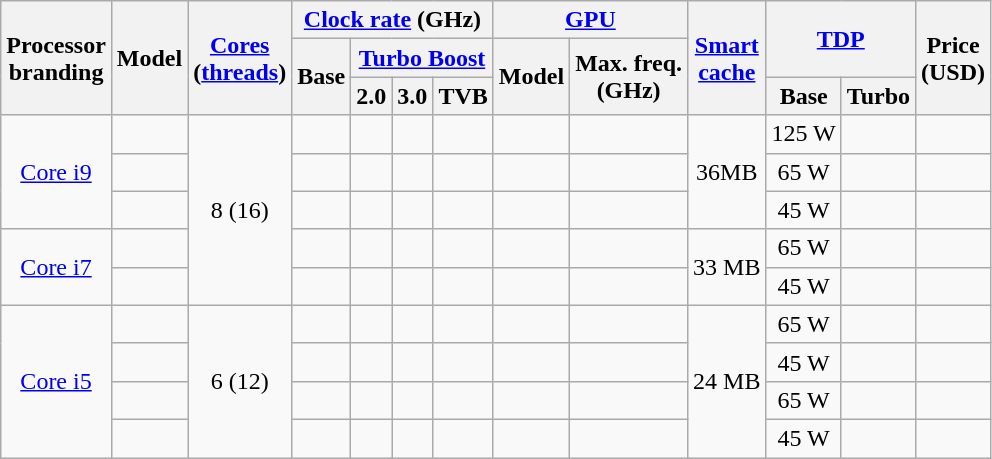<table class="wikitable sortable" style="text-align:center;">
<tr>
<th rowspan="3">Processor<br>branding</th>
<th rowspan="3">Model</th>
<th rowspan="3"><a href='#'>Cores</a><br>(<a href='#'>threads</a>)</th>
<th colspan="4"><a href='#'>Clock rate</a> (GHz)</th>
<th colspan="2"><a href='#'>GPU</a></th>
<th rowspan="3"><a href='#'>Smart<br>cache</a></th>
<th colspan="2" rowspan="2"><a href='#'>TDP</a></th>
<th rowspan="3">Price <br> (USD)</th>
</tr>
<tr>
<th rowspan="2">Base</th>
<th colspan="3"><a href='#'>Turbo Boost</a></th>
<th rowspan="2">Model</th>
<th rowspan="2">Max. freq.<br>(GHz)</th>
</tr>
<tr>
<th>2.0</th>
<th>3.0</th>
<th>TVB</th>
<th>Base</th>
<th>Turbo</th>
</tr>
<tr>
<td rowspan="3"><a href='#'>Core i9</a></td>
<td></td>
<td rowspan="5">8 (16)</td>
<td></td>
<td></td>
<td></td>
<td></td>
<td></td>
<td></td>
<td rowspan="3">36MB</td>
<td>125 W</td>
<td></td>
<td></td>
</tr>
<tr>
<td></td>
<td></td>
<td></td>
<td></td>
<td></td>
<td></td>
<td></td>
<td>65 W</td>
<td></td>
<td></td>
</tr>
<tr>
<td></td>
<td></td>
<td></td>
<td></td>
<td></td>
<td></td>
<td></td>
<td>45 W</td>
<td></td>
<td></td>
</tr>
<tr>
<td rowspan="2"><a href='#'>Core i7</a></td>
<td></td>
<td></td>
<td></td>
<td></td>
<td></td>
<td></td>
<td></td>
<td rowspan="2">33 MB</td>
<td>65 W</td>
<td></td>
<td></td>
</tr>
<tr>
<td></td>
<td></td>
<td></td>
<td></td>
<td></td>
<td></td>
<td></td>
<td>45 W</td>
<td></td>
<td></td>
</tr>
<tr>
<td rowspan="4"><a href='#'>Core i5</a></td>
<td></td>
<td rowspan="4">6 (12)</td>
<td></td>
<td></td>
<td></td>
<td></td>
<td></td>
<td></td>
<td rowspan="4">24 MB</td>
<td>65 W</td>
<td></td>
<td></td>
</tr>
<tr>
<td></td>
<td></td>
<td></td>
<td></td>
<td></td>
<td></td>
<td></td>
<td>45 W</td>
<td></td>
<td></td>
</tr>
<tr>
<td></td>
<td></td>
<td></td>
<td></td>
<td></td>
<td></td>
<td></td>
<td>65 W</td>
<td></td>
<td></td>
</tr>
<tr>
<td></td>
<td></td>
<td></td>
<td></td>
<td></td>
<td></td>
<td></td>
<td>45 W</td>
<td></td>
<td></td>
</tr>
</table>
